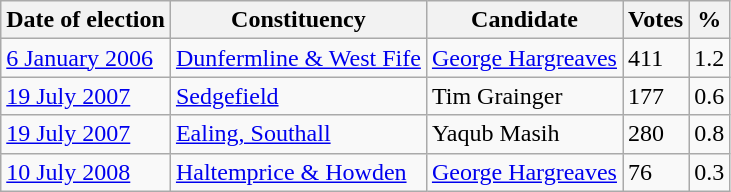<table class="wikitable">
<tr>
<th>Date of election</th>
<th>Constituency</th>
<th>Candidate</th>
<th>Votes</th>
<th>%</th>
</tr>
<tr>
<td><a href='#'>6 January 2006</a></td>
<td><a href='#'>Dunfermline & West Fife</a></td>
<td><a href='#'>George Hargreaves</a></td>
<td>411</td>
<td>1.2</td>
</tr>
<tr>
<td><a href='#'>19 July 2007</a></td>
<td><a href='#'>Sedgefield</a></td>
<td>Tim Grainger</td>
<td>177</td>
<td>0.6</td>
</tr>
<tr>
<td><a href='#'>19 July 2007</a></td>
<td><a href='#'>Ealing, Southall</a></td>
<td>Yaqub Masih</td>
<td>280</td>
<td>0.8</td>
</tr>
<tr>
<td><a href='#'>10 July 2008</a></td>
<td><a href='#'>Haltemprice & Howden</a></td>
<td><a href='#'>George Hargreaves</a></td>
<td>76</td>
<td>0.3</td>
</tr>
</table>
